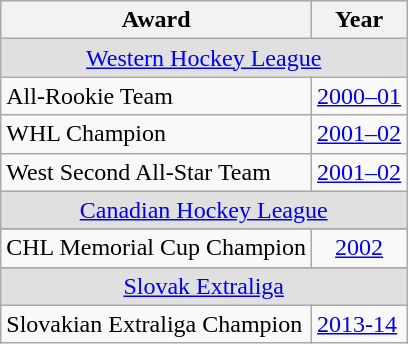<table class="wikitable">
<tr>
<th>Award</th>
<th>Year</th>
</tr>
<tr ALIGN="center" bgcolor="#e0e0e0">
<td colspan="2"><a href='#'>Western Hockey League</a></td>
</tr>
<tr>
<td>All-Rookie Team</td>
<td><a href='#'>2000–01</a></td>
</tr>
<tr>
<td>WHL Champion</td>
<td><a href='#'>2001–02</a></td>
</tr>
<tr>
<td>West Second All-Star Team</td>
<td><a href='#'>2001–02</a></td>
</tr>
<tr ALIGN="center" bgcolor="#e0e0e0">
<td colspan="2"><a href='#'>Canadian Hockey League</a></td>
</tr>
<tr>
</tr>
<tr align=center>
<td>CHL Memorial Cup Champion</td>
<td><a href='#'>2002</a></td>
</tr>
<tr>
</tr>
<tr ALIGN="center" bgcolor="#e0e0e0">
<td colspan="2"><a href='#'>Slovak Extraliga</a></td>
</tr>
<tr>
<td>Slovakian Extraliga Champion</td>
<td><a href='#'>2013-14</a></td>
</tr>
</table>
